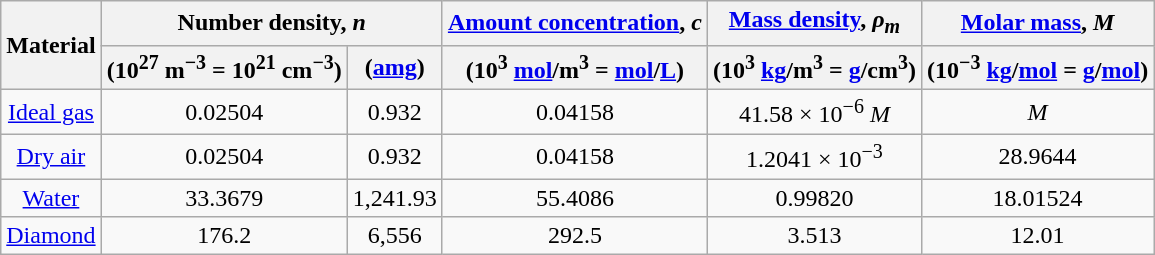<table class="wikitable" align="center" style="text-align:center">
<tr>
<th rowspan="2">Material</th>
<th colspan="2">Number density, <em>n</em></th>
<th><a href='#'>Amount concentration</a>, <em>c</em></th>
<th><a href='#'>Mass density</a>, <em>ρ</em><sub><em>m</em></sub></th>
<th><a href='#'>Molar mass</a>, <em>M</em></th>
</tr>
<tr>
<th>(10<sup>27</sup> m<sup>−3</sup> = 10<sup>21</sup> cm<sup>−3</sup>)</th>
<th>(<a href='#'>amg</a>)</th>
<th>(10<sup>3</sup> <a href='#'>mol</a>/m<sup>3</sup> = <a href='#'>mol</a>/<a href='#'>L</a>)</th>
<th>(10<sup>3</sup> <a href='#'>kg</a>/m<sup>3</sup> = <a href='#'>g</a>/cm<sup>3</sup>)</th>
<th>(10<sup>−3</sup> <a href='#'>kg</a>/<a href='#'>mol</a> = <a href='#'>g</a>/<a href='#'>mol</a>)</th>
</tr>
<tr>
<td><a href='#'>Ideal gas</a></td>
<td>0.02504</td>
<td>0.932</td>
<td>0.04158</td>
<td>41.58 × 10<sup>−6</sup> <em>M</em></td>
<td><em>M</em></td>
</tr>
<tr>
<td><a href='#'>Dry air</a></td>
<td>0.02504</td>
<td>0.932</td>
<td>0.04158</td>
<td>1.2041 × 10<sup>−3</sup></td>
<td>28.9644</td>
</tr>
<tr>
<td><a href='#'>Water</a></td>
<td>33.3679</td>
<td>1,241.93</td>
<td>55.4086</td>
<td>0.99820</td>
<td>18.01524</td>
</tr>
<tr>
<td><a href='#'>Diamond</a></td>
<td>176.2</td>
<td>6,556</td>
<td>292.5</td>
<td>3.513</td>
<td>12.01</td>
</tr>
</table>
